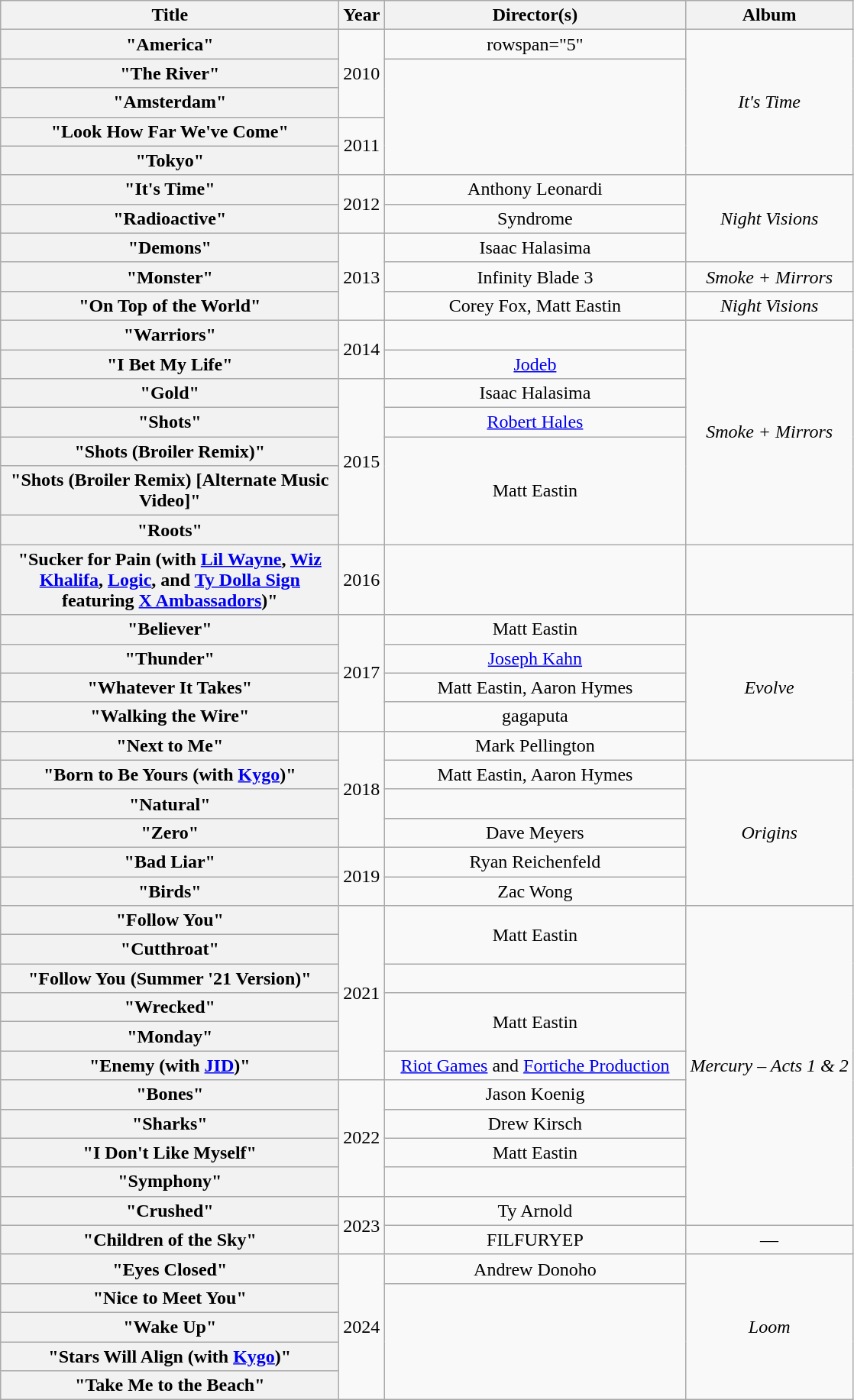<table class="wikitable plainrowheaders" style="text-align:center;">
<tr>
<th scope="col" style="width:18em;">Title</th>
<th scope="col">Year</th>
<th scope="col" style="width:16em;">Director(s)</th>
<th scope="col">Album</th>
</tr>
<tr>
<th scope="row">"America"</th>
<td rowspan="3">2010</td>
<td>rowspan="5"</td>
<td rowspan="5"><em>It's Time</em></td>
</tr>
<tr>
<th scope="row">"The River"</th>
</tr>
<tr>
<th scope="row">"Amsterdam"</th>
</tr>
<tr>
<th scope="row">"Look How Far We've Come"</th>
<td rowspan="2">2011</td>
</tr>
<tr>
<th scope="row">"Tokyo"</th>
</tr>
<tr>
<th scope="row">"It's Time"</th>
<td rowspan="2">2012</td>
<td>Anthony Leonardi</td>
<td rowspan="3"><em>Night Visions</em></td>
</tr>
<tr>
<th scope="row">"Radioactive"</th>
<td>Syndrome</td>
</tr>
<tr>
<th scope="row">"Demons"</th>
<td rowspan="3">2013</td>
<td>Isaac Halasima</td>
</tr>
<tr>
<th scope="row">"Monster"</th>
<td>Infinity Blade 3</td>
<td><em>Smoke + Mirrors</em></td>
</tr>
<tr>
<th scope="row">"On Top of the World"</th>
<td>Corey Fox, Matt Eastin</td>
<td><em>Night Visions</em></td>
</tr>
<tr>
<th scope="row">"Warriors"</th>
<td rowspan="2">2014</td>
<td></td>
<td rowspan="7"><em>Smoke + Mirrors</em></td>
</tr>
<tr>
<th scope="row">"I Bet My Life"</th>
<td><a href='#'>Jodeb</a></td>
</tr>
<tr>
<th scope="row">"Gold"</th>
<td rowspan="5">2015</td>
<td>Isaac Halasima</td>
</tr>
<tr>
<th scope="row">"Shots"</th>
<td><a href='#'>Robert Hales</a></td>
</tr>
<tr>
<th scope="row">"Shots (Broiler Remix)"</th>
<td rowspan="3">Matt Eastin</td>
</tr>
<tr>
<th scope="row">"Shots (Broiler Remix) [Alternate Music Video]"</th>
</tr>
<tr>
<th scope="row">"Roots"</th>
</tr>
<tr>
<th scope="row">"Sucker for Pain (with <a href='#'>Lil Wayne</a>, <a href='#'>Wiz Khalifa</a>, <a href='#'>Logic</a>, and <a href='#'>Ty Dolla Sign</a> featuring <a href='#'>X Ambassadors</a>)"</th>
<td>2016</td>
<td></td>
</tr>
<tr>
<th scope="row">"Believer"</th>
<td rowspan="4">2017</td>
<td>Matt Eastin</td>
<td rowspan="5"><em>Evolve</em></td>
</tr>
<tr>
<th scope="row">"Thunder"</th>
<td><a href='#'>Joseph Kahn</a></td>
</tr>
<tr>
<th scope="row">"Whatever It Takes"</th>
<td>Matt Eastin, Aaron Hymes</td>
</tr>
<tr>
<th scope="row">"Walking the Wire"</th>
<td>gagaputa</td>
</tr>
<tr>
<th scope="row">"Next to Me"</th>
<td rowspan="4">2018</td>
<td>Mark Pellington</td>
</tr>
<tr>
<th scope="row">"Born to Be Yours (with <a href='#'>Kygo</a>)"</th>
<td>Matt Eastin, Aaron Hymes</td>
<td rowspan="5"><em>Origins</em></td>
</tr>
<tr>
<th scope="row">"Natural"</th>
<td></td>
</tr>
<tr>
<th scope="row">"Zero"</th>
<td>Dave Meyers</td>
</tr>
<tr>
<th scope="row">"Bad Liar"</th>
<td rowspan="2">2019</td>
<td>Ryan Reichenfeld</td>
</tr>
<tr>
<th scope="row">"Birds"</th>
<td>Zac Wong</td>
</tr>
<tr>
<th scope="row">"Follow You"</th>
<td rowspan="6">2021</td>
<td rowspan="2">Matt Eastin</td>
<td rowspan="11"><em>Mercury – Acts 1 & 2</em></td>
</tr>
<tr>
<th scope="row">"Cutthroat"</th>
</tr>
<tr>
<th scope="row">"Follow You (Summer '21 Version)"</th>
<td></td>
</tr>
<tr>
<th scope="row">"Wrecked"</th>
<td rowspan="2">Matt Eastin</td>
</tr>
<tr>
<th scope="row">"Monday"</th>
</tr>
<tr>
<th scope="row">"Enemy (with <a href='#'>JID</a>)"</th>
<td><a href='#'>Riot Games</a> and <a href='#'>Fortiche Production</a></td>
</tr>
<tr>
<th scope="row">"Bones"</th>
<td rowspan="4">2022</td>
<td>Jason Koenig</td>
</tr>
<tr>
<th scope="row">"Sharks"</th>
<td>Drew Kirsch</td>
</tr>
<tr>
<th scope="row">"I Don't Like Myself"</th>
<td>Matt Eastin</td>
</tr>
<tr>
<th scope="row">"Symphony"</th>
</tr>
<tr>
<th scope="row">"Crushed"</th>
<td rowspan="2">2023</td>
<td>Ty Arnold</td>
</tr>
<tr>
<th scope="row">"Children of the Sky"</th>
<td>FILFURYEP</td>
<td>—</td>
</tr>
<tr>
<th scope="row">"Eyes Closed"</th>
<td rowspan="5">2024</td>
<td>Andrew Donoho</td>
<td rowspan="5"><em>Loom</em></td>
</tr>
<tr>
<th scope="row">"Nice to Meet You"</th>
</tr>
<tr>
<th scope="row">"Wake Up"</th>
</tr>
<tr>
<th scope="row">"Stars Will Align (with <a href='#'>Kygo</a>)"</th>
</tr>
<tr>
<th scope="row">"Take Me to the Beach"</th>
</tr>
</table>
